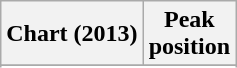<table class="wikitable plainrowheaders">
<tr>
<th>Chart (2013)</th>
<th>Peak<br>position</th>
</tr>
<tr>
</tr>
<tr>
</tr>
<tr>
</tr>
<tr>
</tr>
<tr>
</tr>
</table>
